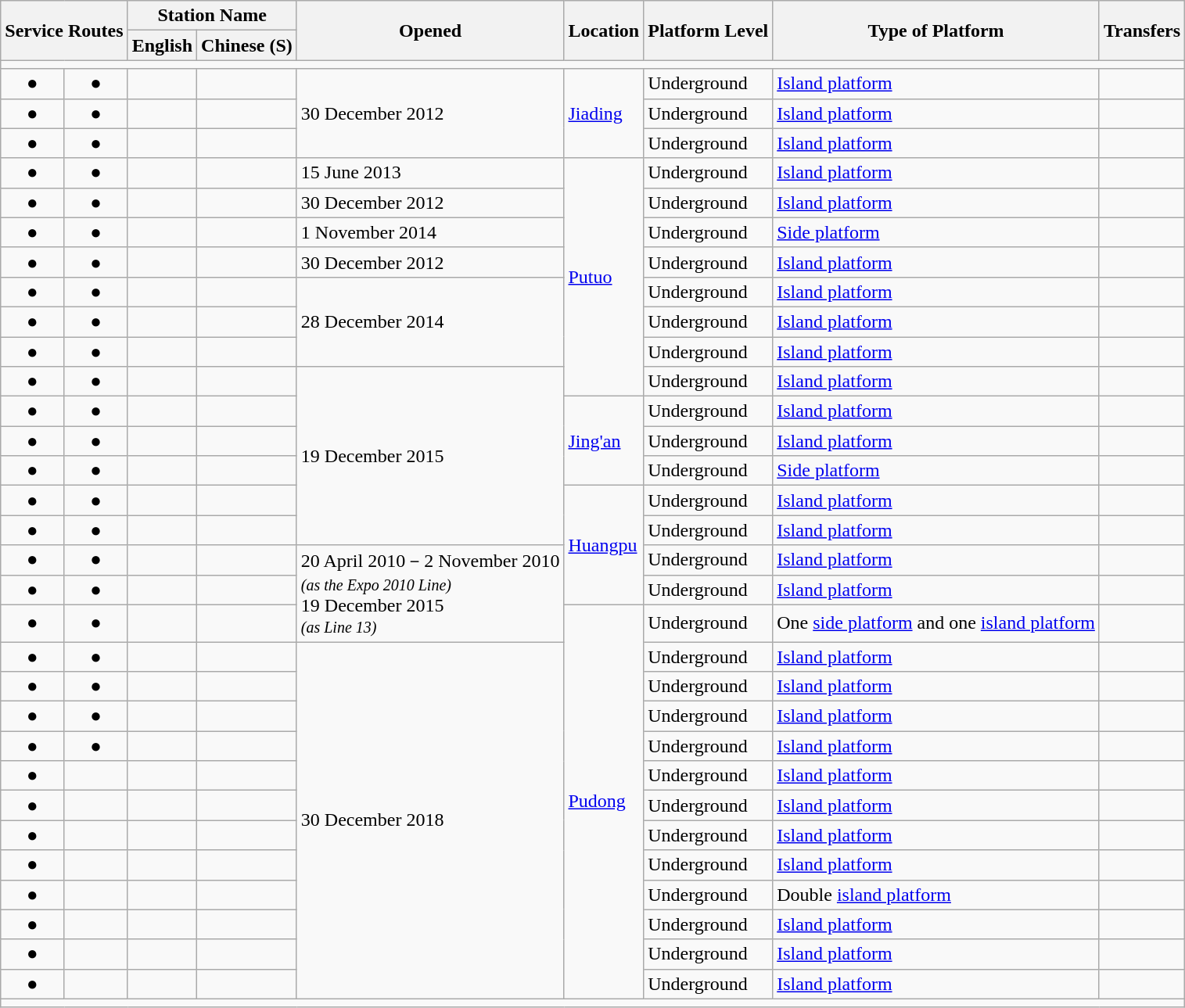<table class=wikitable>
<tr>
<th colspan=2 rowspan=2>Service Routes</th>
<th colspan=2 style="text-align:center;">Station Name</th>
<th rowspan=2>Opened</th>
<th rowspan=2 style="text-align:center;">Location</th>
<th rowspan=2>Platform Level</th>
<th rowspan=2>Type of Platform</th>
<th rowspan=2 style="text-align:center;">Transfers</th>
</tr>
<tr>
<th>English</th>
<th>Chinese (S)</th>
</tr>
<tr style=background:#>
<td colspan=9></td>
</tr>
<tr>
<td align=center>●</td>
<td align=center>●</td>
<td></td>
<td><span></span></td>
<td rowspan=3>30 December 2012</td>
<td rowspan=3><a href='#'>Jiading</a></td>
<td>Underground</td>
<td><a href='#'>Island platform</a></td>
<td></td>
</tr>
<tr>
<td align=center>●</td>
<td align=center>●</td>
<td></td>
<td><span></span></td>
<td>Underground</td>
<td><a href='#'>Island platform</a></td>
<td></td>
</tr>
<tr>
<td align=center>●</td>
<td align=center>●</td>
<td></td>
<td><span></span></td>
<td>Underground</td>
<td><a href='#'>Island platform</a></td>
<td></td>
</tr>
<tr>
<td align=center>●</td>
<td align=center>●</td>
<td></td>
<td><span></span></td>
<td>15 June 2013</td>
<td rowspan=8><a href='#'>Putuo</a></td>
<td>Underground</td>
<td><a href='#'>Island platform</a></td>
<td></td>
</tr>
<tr>
<td align=center>●</td>
<td align=center>●</td>
<td></td>
<td><span></span></td>
<td>30 December 2012</td>
<td>Underground</td>
<td><a href='#'>Island platform</a></td>
<td></td>
</tr>
<tr>
<td align=center>●</td>
<td align=center>●</td>
<td></td>
<td><span></span></td>
<td>1 November 2014</td>
<td>Underground</td>
<td><a href='#'>Side platform</a></td>
<td></td>
</tr>
<tr>
<td align=center>●</td>
<td align=center>●</td>
<td></td>
<td><span></span></td>
<td>30 December 2012</td>
<td>Underground</td>
<td><a href='#'>Island platform</a></td>
<td></td>
</tr>
<tr>
<td align=center>●</td>
<td align=center>●</td>
<td></td>
<td><span></span></td>
<td rowspan=3>28 December 2014</td>
<td>Underground</td>
<td><a href='#'>Island platform</a></td>
<td></td>
</tr>
<tr>
<td align=center>●</td>
<td align=center>●</td>
<td></td>
<td><span></span></td>
<td>Underground</td>
<td><a href='#'>Island platform</a></td>
<td></td>
</tr>
<tr>
<td align=center>●</td>
<td align=center>●</td>
<td></td>
<td><span></span></td>
<td>Underground</td>
<td><a href='#'>Island platform</a></td>
<td></td>
</tr>
<tr>
<td align=center>●</td>
<td align=center>●</td>
<td></td>
<td><span></span></td>
<td rowspan=6>19 December 2015</td>
<td>Underground</td>
<td><a href='#'>Island platform</a></td>
<td></td>
</tr>
<tr>
<td align=center>●</td>
<td align=center>●</td>
<td></td>
<td><span></span></td>
<td rowspan=3><a href='#'>Jing'an</a></td>
<td>Underground</td>
<td><a href='#'>Island platform</a></td>
<td></td>
</tr>
<tr>
<td align=center>●</td>
<td align=center>●</td>
<td></td>
<td><span></span></td>
<td>Underground</td>
<td><a href='#'>Island platform</a></td>
<td></td>
</tr>
<tr>
<td align=center>●</td>
<td align=center>●</td>
<td></td>
<td><span></span></td>
<td>Underground</td>
<td><a href='#'>Side platform</a></td>
<td></td>
</tr>
<tr>
<td align=center>●</td>
<td align=center>●</td>
<td></td>
<td><span></span></td>
<td rowspan=4><a href='#'>Huangpu</a></td>
<td>Underground</td>
<td><a href='#'>Island platform</a></td>
<td></td>
</tr>
<tr>
<td align=center>●</td>
<td align=center>●</td>
<td></td>
<td><span></span></td>
<td>Underground</td>
<td><a href='#'>Island platform</a></td>
<td></td>
</tr>
<tr>
<td align=center>●</td>
<td align=center>●</td>
<td></td>
<td><span></span></td>
<td rowspan=3 nowrap>20 April 2010－2 November 2010<br><small> <em>(as the Expo 2010 Line)</em></small><br>19 December 2015<br><small><em> (as Line 13)</em></small></td>
<td>Underground</td>
<td><a href='#'>Island platform</a></td>
<td></td>
</tr>
<tr>
<td align=center>●</td>
<td align=center>●</td>
<td></td>
<td><span></span></td>
<td>Underground</td>
<td><a href='#'>Island platform</a></td>
<td></td>
</tr>
<tr>
<td align=center>●</td>
<td align=center>●</td>
<td></td>
<td><span></span></td>
<td rowspan=13><a href='#'>Pudong</a></td>
<td>Underground</td>
<td>One <a href='#'>side platform</a> and one <a href='#'>island platform</a></td>
<td></td>
</tr>
<tr>
<td align=center>●</td>
<td align=center>●</td>
<td></td>
<td></td>
<td rowspan=12>30 December 2018</td>
<td>Underground</td>
<td><a href='#'>Island platform</a></td>
<td></td>
</tr>
<tr>
<td align=center>●</td>
<td align=center>●</td>
<td></td>
<td></td>
<td>Underground</td>
<td><a href='#'>Island platform</a></td>
<td></td>
</tr>
<tr>
<td align=center>●</td>
<td align=center>●</td>
<td></td>
<td></td>
<td>Underground</td>
<td><a href='#'>Island platform</a></td>
<td></td>
</tr>
<tr>
<td align=center>●</td>
<td align=center>●</td>
<td></td>
<td></td>
<td>Underground</td>
<td><a href='#'>Island platform</a></td>
<td></td>
</tr>
<tr>
<td align=center>●</td>
<td></td>
<td></td>
<td></td>
<td>Underground</td>
<td><a href='#'>Island platform</a></td>
<td></td>
</tr>
<tr>
<td align=center>●</td>
<td></td>
<td></td>
<td></td>
<td>Underground</td>
<td><a href='#'>Island platform</a></td>
<td></td>
</tr>
<tr>
<td align=center>●</td>
<td></td>
<td></td>
<td></td>
<td>Underground</td>
<td><a href='#'>Island platform</a></td>
<td></td>
</tr>
<tr>
<td align=center>●</td>
<td></td>
<td></td>
<td></td>
<td>Underground</td>
<td><a href='#'>Island platform</a></td>
<td></td>
</tr>
<tr>
<td align=center>●</td>
<td></td>
<td></td>
<td></td>
<td>Underground</td>
<td>Double <a href='#'>island platform</a></td>
<td></td>
</tr>
<tr>
<td align=center>●</td>
<td></td>
<td></td>
<td></td>
<td>Underground</td>
<td><a href='#'>Island platform</a></td>
<td></td>
</tr>
<tr>
<td align=center>●</td>
<td></td>
<td></td>
<td></td>
<td>Underground</td>
<td><a href='#'>Island platform</a></td>
<td></td>
</tr>
<tr>
<td align=center>●</td>
<td></td>
<td></td>
<td></td>
<td>Underground</td>
<td><a href='#'>Island platform</a></td>
<td></td>
</tr>
<tr style=background:#>
<td colspan=9></td>
</tr>
</table>
